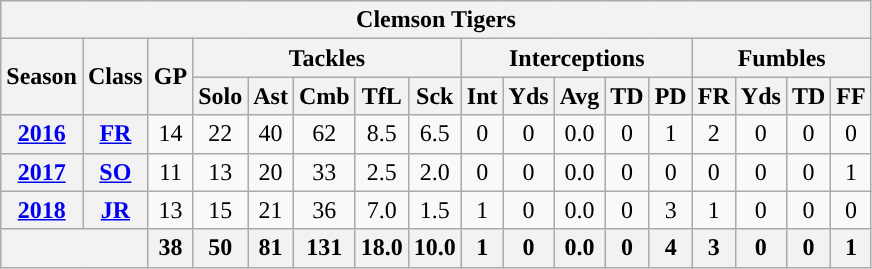<table class="wikitable" style="text-align:center;">
<tr>
<th colspan="17">Clemson Tigers</th>
</tr>
<tr>
<th rowspan="2">Season</th>
<th rowspan="2">Class</th>
<th rowspan="2">GP</th>
<th colspan="5">Tackles</th>
<th colspan="5">Interceptions</th>
<th colspan="4">Fumbles</th>
</tr>
<tr>
<th>Solo</th>
<th>Ast</th>
<th>Cmb</th>
<th>TfL</th>
<th>Sck</th>
<th>Int</th>
<th>Yds</th>
<th>Avg</th>
<th>TD</th>
<th>PD</th>
<th>FR</th>
<th>Yds</th>
<th>TD</th>
<th>FF</th>
</tr>
<tr>
<th><a href='#'>2016</a></th>
<th><a href='#'>FR</a></th>
<td>14</td>
<td>22</td>
<td>40</td>
<td>62</td>
<td>8.5</td>
<td>6.5</td>
<td>0</td>
<td>0</td>
<td>0.0</td>
<td>0</td>
<td>1</td>
<td>2</td>
<td>0</td>
<td>0</td>
<td>0</td>
</tr>
<tr>
<th><a href='#'>2017</a></th>
<th><a href='#'>SO</a></th>
<td>11</td>
<td>13</td>
<td>20</td>
<td>33</td>
<td>2.5</td>
<td>2.0</td>
<td>0</td>
<td>0</td>
<td>0.0</td>
<td>0</td>
<td>0</td>
<td>0</td>
<td>0</td>
<td>0</td>
<td>1</td>
</tr>
<tr>
<th><a href='#'>2018</a></th>
<th><a href='#'>JR</a></th>
<td>13</td>
<td>15</td>
<td>21</td>
<td>36</td>
<td>7.0</td>
<td>1.5</td>
<td>1</td>
<td>0</td>
<td>0.0</td>
<td>0</td>
<td>3</td>
<td>1</td>
<td>0</td>
<td>0</td>
<td>0</td>
</tr>
<tr>
<th colspan="2"></th>
<th>38</th>
<th>50</th>
<th>81</th>
<th>131</th>
<th>18.0</th>
<th>10.0</th>
<th>1</th>
<th>0</th>
<th>0.0</th>
<th>0</th>
<th>4</th>
<th>3</th>
<th>0</th>
<th>0</th>
<th>1</th>
</tr>
</table>
